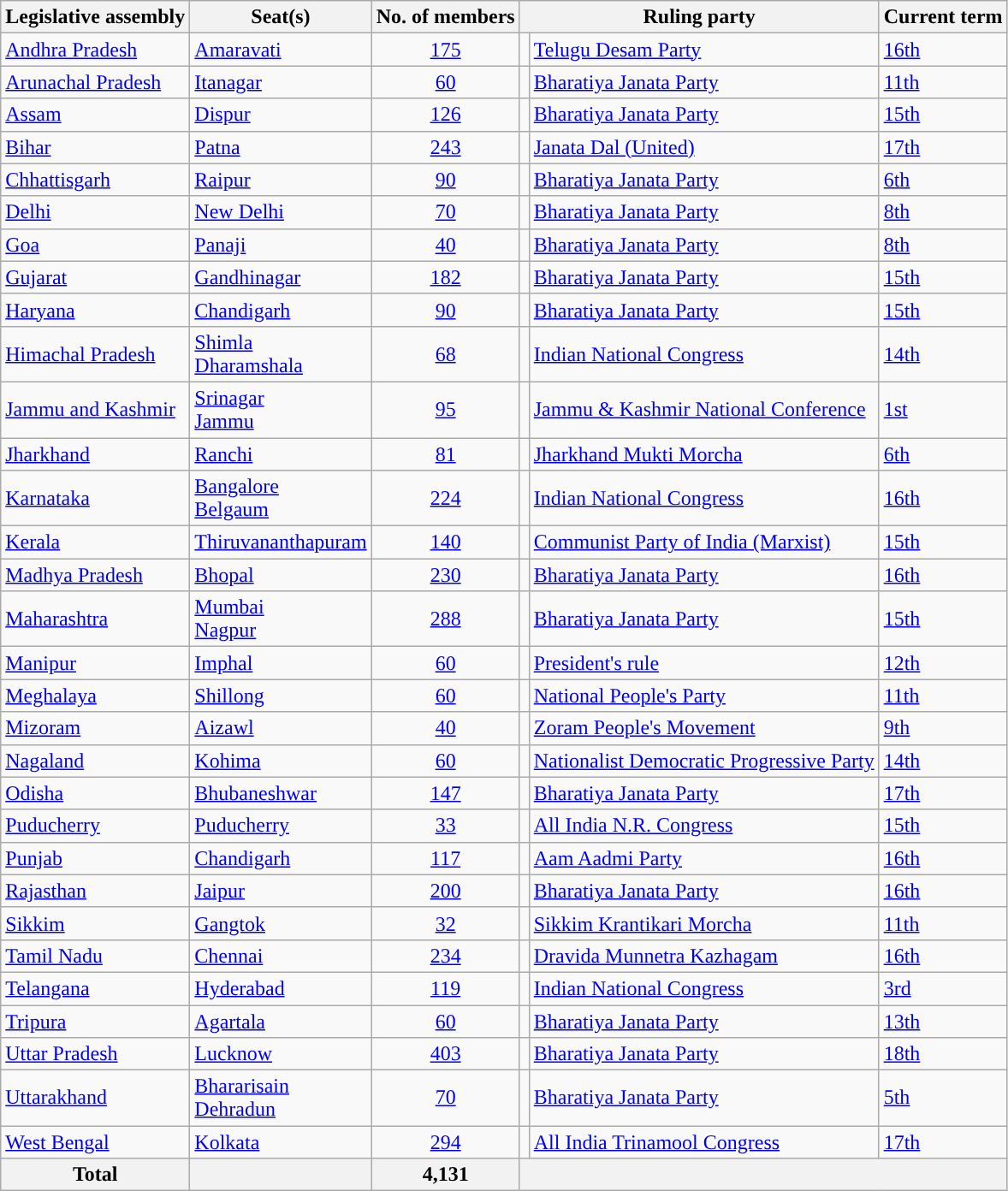<table class="wikitable sortable" style="text-align:left;"style="font-size: 90%">
<tr>
<th>Legislative assembly</th>
<th>Seat(s)</th>
<th>No. of members</th>
<th colspan="2">Ruling party</th>
<th>Current term</th>
</tr>
<tr>
<td><a href='#'>Andhra Pradesh</a></td>
<td><a href='#'>Amaravati</a></td>
<td align="center"><a href='#'>175</a></td>
<td style="background-color: "></td>
<td><a href='#'>Telugu Desam Party</a></td>
<td><a href='#'>16th</a></td>
</tr>
<tr>
<td><a href='#'>Arunachal Pradesh</a></td>
<td><a href='#'>Itanagar</a></td>
<td align="center"><a href='#'>60</a></td>
<td style="background-color: "></td>
<td><a href='#'>Bharatiya Janata Party</a></td>
<td><a href='#'>11th</a></td>
</tr>
<tr>
<td><a href='#'>Assam</a></td>
<td><a href='#'>Dispur</a></td>
<td align="center"><a href='#'>126</a></td>
<td style="background-color: "></td>
<td><a href='#'>Bharatiya Janata Party</a></td>
<td><a href='#'>15th</a></td>
</tr>
<tr>
<td><a href='#'>Bihar</a></td>
<td><a href='#'>Patna</a></td>
<td align="center"><a href='#'>243</a></td>
<td style="background-color: "></td>
<td><a href='#'>Janata Dal (United)</a></td>
<td><a href='#'>17th</a></td>
</tr>
<tr>
<td><a href='#'>Chhattisgarh</a></td>
<td><a href='#'>Raipur</a></td>
<td align="center"><a href='#'>90</a></td>
<td style="background-color: "></td>
<td><a href='#'>Bharatiya Janata Party</a></td>
<td><a href='#'>6th</a></td>
</tr>
<tr>
<td><a href='#'>Delhi</a></td>
<td><a href='#'>New Delhi</a></td>
<td align="center"><a href='#'>70</a></td>
<td style="background-color: "></td>
<td><a href='#'>Bharatiya Janata Party</a></td>
<td><a href='#'>8th</a></td>
</tr>
<tr>
<td><a href='#'>Goa</a></td>
<td><a href='#'>Panaji</a></td>
<td align="center"><a href='#'>40</a></td>
<td style="background-color: "></td>
<td><a href='#'>Bharatiya Janata Party</a></td>
<td><a href='#'>8th</a></td>
</tr>
<tr>
<td><a href='#'>Gujarat</a></td>
<td><a href='#'>Gandhinagar</a></td>
<td align="center"><a href='#'>182</a></td>
<td style="background-color: "></td>
<td><a href='#'>Bharatiya Janata Party</a></td>
<td><a href='#'>15th</a></td>
</tr>
<tr>
<td><a href='#'>Haryana</a></td>
<td><a href='#'>Chandigarh</a></td>
<td align="center"><a href='#'>90</a></td>
<td style="background-color: "></td>
<td><a href='#'>Bharatiya Janata Party</a></td>
<td><a href='#'>15th</a></td>
</tr>
<tr>
<td><a href='#'>Himachal Pradesh</a></td>
<td><a href='#'>Shimla</a> <br><a href='#'>Dharamshala</a> </td>
<td align="center"><a href='#'>68</a></td>
<td style="background-color: "></td>
<td><a href='#'>Indian National Congress</a></td>
<td><a href='#'>14th</a></td>
</tr>
<tr>
<td><a href='#'>Jammu and Kashmir</a></td>
<td><a href='#'>Srinagar</a> <br><a href='#'>Jammu</a> </td>
<td align="center"><a href='#'>95</a></td>
<td style="background-color: "></td>
<td><a href='#'>Jammu & Kashmir National Conference</a></td>
<td><a href='#'>1st</a></td>
</tr>
<tr>
<td><a href='#'>Jharkhand</a></td>
<td><a href='#'>Ranchi</a></td>
<td align="center"><a href='#'>81</a></td>
<td style="background-color:  "></td>
<td><a href='#'>Jharkhand Mukti Morcha</a></td>
<td><a href='#'>6th</a></td>
</tr>
<tr>
<td><a href='#'>Karnataka</a></td>
<td><a href='#'>Bangalore</a> <br><a href='#'>Belgaum</a> </td>
<td align="center"><a href='#'>224</a></td>
<td style="background-color: "></td>
<td><a href='#'>Indian National Congress</a></td>
<td><a href='#'>16th</a></td>
</tr>
<tr>
<td><a href='#'>Kerala</a></td>
<td><a href='#'>Thiruvananthapuram</a></td>
<td align="center"><a href='#'>140</a></td>
<td style="background-color: "></td>
<td><a href='#'>Communist Party of India (Marxist)</a></td>
<td><a href='#'>15th</a></td>
</tr>
<tr>
<td><a href='#'>Madhya Pradesh</a></td>
<td><a href='#'>Bhopal</a></td>
<td align="center"><a href='#'>230</a></td>
<td style="background-color: "></td>
<td><a href='#'>Bharatiya Janata Party</a></td>
<td><a href='#'>16th</a></td>
</tr>
<tr>
<td><a href='#'>Maharashtra</a></td>
<td><a href='#'>Mumbai</a> <br><a href='#'>Nagpur</a> </td>
<td align="center"><a href='#'>288</a></td>
<td style="background-color: "></td>
<td><a href='#'>Bharatiya Janata Party</a></td>
<td><a href='#'>15th</a></td>
</tr>
<tr>
<td><a href='#'>Manipur</a></td>
<td><a href='#'>Imphal</a></td>
<td align="center"><a href='#'>60</a></td>
<td style="background-color: "></td>
<td><a href='#'>President's rule</a></td>
<td><a href='#'>12th</a></td>
</tr>
<tr>
<td><a href='#'>Meghalaya</a></td>
<td><a href='#'>Shillong</a></td>
<td align="center"><a href='#'>60</a></td>
<td style="background-color: "></td>
<td><a href='#'>National People's Party</a></td>
<td><a href='#'>11th</a></td>
</tr>
<tr>
<td><a href='#'>Mizoram</a></td>
<td><a href='#'>Aizawl</a></td>
<td align="center"><a href='#'>40</a></td>
<td style="background-color: "></td>
<td><a href='#'>Zoram People's Movement</a></td>
<td><a href='#'>9th</a></td>
</tr>
<tr>
<td><a href='#'>Nagaland</a></td>
<td><a href='#'>Kohima</a></td>
<td align="center"><a href='#'>60</a></td>
<td style="background-color: "></td>
<td><a href='#'>Nationalist Democratic Progressive Party</a></td>
<td><a href='#'>14th</a></td>
</tr>
<tr>
<td><a href='#'>Odisha</a></td>
<td><a href='#'>Bhubaneshwar</a></td>
<td align="center"><a href='#'>147</a></td>
<td style="background-color: "></td>
<td><a href='#'>Bharatiya Janata Party</a></td>
<td><a href='#'>17th</a></td>
</tr>
<tr>
<td><a href='#'>Puducherry</a></td>
<td><a href='#'>Puducherry</a></td>
<td align="center"><a href='#'>33</a></td>
<td style="background-color: "></td>
<td><a href='#'>All India N.R. Congress</a></td>
<td><a href='#'>15th</a></td>
</tr>
<tr>
<td><a href='#'>Punjab</a></td>
<td><a href='#'>Chandigarh</a></td>
<td align="center"><a href='#'>117</a></td>
<td style="background-color: "></td>
<td><a href='#'>Aam Aadmi Party</a></td>
<td><a href='#'>16th</a></td>
</tr>
<tr>
<td><a href='#'>Rajasthan</a></td>
<td><a href='#'>Jaipur</a></td>
<td align="center"><a href='#'>200</a></td>
<td style="background-color: "></td>
<td><a href='#'>Bharatiya Janata Party</a></td>
<td><a href='#'>16th</a></td>
</tr>
<tr>
<td><a href='#'>Sikkim</a></td>
<td><a href='#'>Gangtok</a></td>
<td align="center"><a href='#'>32</a></td>
<td style="background-color: "></td>
<td><a href='#'>Sikkim Krantikari Morcha</a></td>
<td><a href='#'>11th</a></td>
</tr>
<tr>
<td><a href='#'>Tamil Nadu</a></td>
<td><a href='#'>Chennai</a></td>
<td align="center"><a href='#'>234</a></td>
<td style="background-color: "></td>
<td><a href='#'>Dravida Munnetra Kazhagam</a></td>
<td><a href='#'>16th</a></td>
</tr>
<tr>
<td><a href='#'>Telangana</a></td>
<td><a href='#'>Hyderabad</a></td>
<td align="center"><a href='#'>119</a></td>
<td style="background-color: "></td>
<td><a href='#'>Indian National Congress</a></td>
<td><a href='#'>3rd</a></td>
</tr>
<tr>
<td><a href='#'>Tripura</a></td>
<td><a href='#'>Agartala</a></td>
<td align="center"><a href='#'>60</a></td>
<td style="background-color: "></td>
<td><a href='#'>Bharatiya Janata Party</a></td>
<td><a href='#'>13th</a></td>
</tr>
<tr>
<td><a href='#'>Uttar Pradesh</a></td>
<td><a href='#'>Lucknow</a></td>
<td align="center"><a href='#'>403</a></td>
<td style="background-color: "></td>
<td><a href='#'>Bharatiya Janata Party</a></td>
<td><a href='#'>18th</a></td>
</tr>
<tr>
<td><a href='#'>Uttarakhand</a></td>
<td><a href='#'>Bhararisain</a> <br><a href='#'>Dehradun</a> </td>
<td align="center"><a href='#'>70</a></td>
<td style="background-color: "></td>
<td><a href='#'>Bharatiya Janata Party</a></td>
<td><a href='#'>5th</a></td>
</tr>
<tr>
<td><a href='#'>West Bengal</a></td>
<td><a href='#'>Kolkata</a></td>
<td align="center"><a href='#'>294</a></td>
<td style="background-color: "></td>
<td><a href='#'>All India Trinamool Congress</a></td>
<td><a href='#'>17th</a></td>
</tr>
<tr>
<th>Total</th>
<th></th>
<th>4,131</th>
<th colspan="3" style="text-align:center;"></th>
</tr>
</table>
